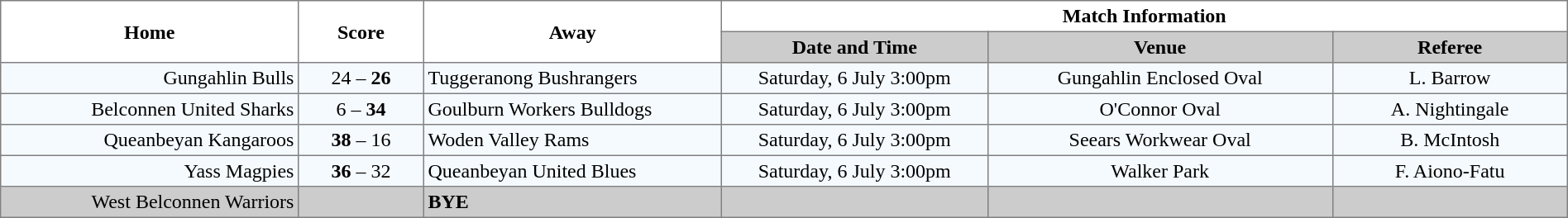<table border="1" cellpadding="3" cellspacing="0" width="100%" style="border-collapse:collapse;  text-align:center;">
<tr>
<th rowspan="2" width="19%">Home</th>
<th rowspan="2" width="8%">Score</th>
<th rowspan="2" width="19%">Away</th>
<th colspan="3">Match Information</th>
</tr>
<tr bgcolor="#CCCCCC">
<th width="17%">Date and Time</th>
<th width="22%">Venue</th>
<th width="50%">Referee</th>
</tr>
<tr style="text-align:center; background:#f5faff;">
<td align="right">Gungahlin Bulls </td>
<td>24 – <strong>26</strong></td>
<td align="left"> Tuggeranong Bushrangers</td>
<td>Saturday, 6 July 3:00pm</td>
<td>Gungahlin Enclosed Oval</td>
<td>L. Barrow</td>
</tr>
<tr style="text-align:center; background:#f5faff;">
<td align="right">Belconnen United Sharks </td>
<td>6 – <strong>34</strong></td>
<td align="left"><strong></strong> Goulburn Workers Bulldogs</td>
<td>Saturday, 6 July 3:00pm</td>
<td>O'Connor Oval</td>
<td>A. Nightingale</td>
</tr>
<tr style="text-align:center; background:#f5faff;">
<td align="right">Queanbeyan Kangaroos </td>
<td><strong>38</strong> – 16</td>
<td align="left"> Woden Valley Rams</td>
<td>Saturday, 6 July 3:00pm</td>
<td>Seears Workwear Oval</td>
<td>B. McIntosh</td>
</tr>
<tr style="text-align:center; background:#f5faff;">
<td align="right">Yass Magpies </td>
<td><strong>36</strong> – 32</td>
<td align="left"> Queanbeyan United Blues</td>
<td>Saturday, 6 July 3:00pm</td>
<td>Walker Park</td>
<td>F. Aiono-Fatu</td>
</tr>
<tr style="text-align:center; background:#CCCCCC;">
<td align="right">West Belconnen Warriors </td>
<td></td>
<td align="left"><strong>BYE</strong></td>
<td></td>
<td></td>
<td></td>
</tr>
</table>
